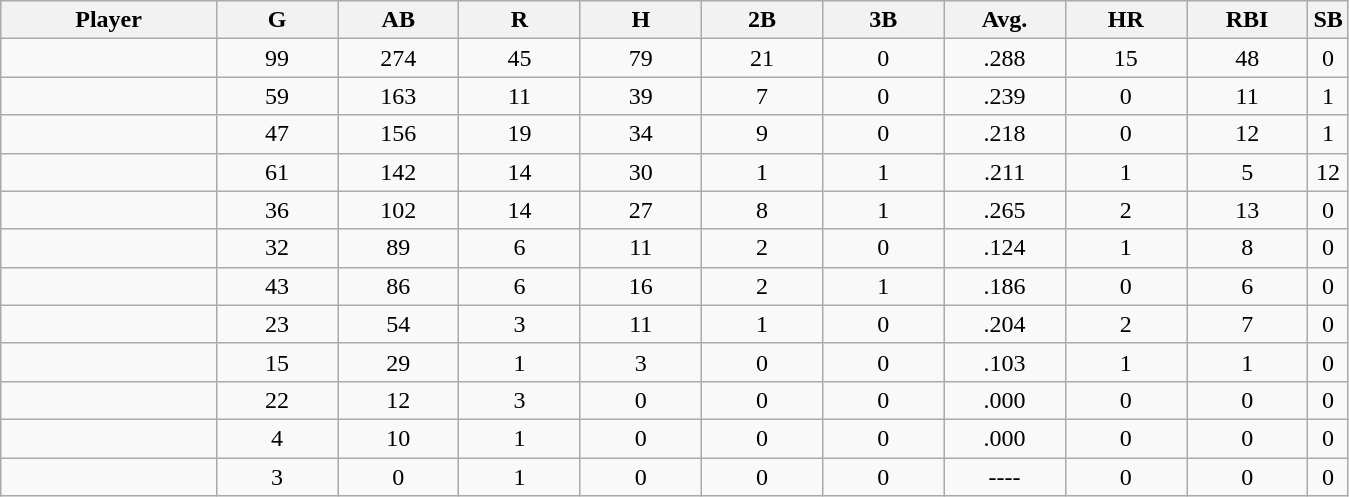<table class="wikitable sortable">
<tr>
<th bgcolor="#DDDDFF" width="16%">Player</th>
<th bgcolor="#DDDDFF" width="9%">G</th>
<th bgcolor="#DDDDFF" width="9%">AB</th>
<th bgcolor="#DDDDFF" width="9%">R</th>
<th bgcolor="#DDDDFF" width="9%">H</th>
<th bgcolor="#DDDDFF" width="9%">2B</th>
<th bgcolor="#DDDDFF" width="9%">3B</th>
<th bgcolor="#DDDDFF" width="9%">Avg.</th>
<th bgcolor="#DDDDFF" width="9%">HR</th>
<th bgcolor="#DDDDFF" width="9%">RBI</th>
<th bgcolor="#DDDDFF" width="9%">SB</th>
</tr>
<tr align="center">
<td></td>
<td>99</td>
<td>274</td>
<td>45</td>
<td>79</td>
<td>21</td>
<td>0</td>
<td>.288</td>
<td>15</td>
<td>48</td>
<td>0</td>
</tr>
<tr align="center">
<td></td>
<td>59</td>
<td>163</td>
<td>11</td>
<td>39</td>
<td>7</td>
<td>0</td>
<td>.239</td>
<td>0</td>
<td>11</td>
<td>1</td>
</tr>
<tr align="center">
<td></td>
<td>47</td>
<td>156</td>
<td>19</td>
<td>34</td>
<td>9</td>
<td>0</td>
<td>.218</td>
<td>0</td>
<td>12</td>
<td>1</td>
</tr>
<tr align="center">
<td></td>
<td>61</td>
<td>142</td>
<td>14</td>
<td>30</td>
<td>1</td>
<td>1</td>
<td>.211</td>
<td>1</td>
<td>5</td>
<td>12</td>
</tr>
<tr align="center">
<td></td>
<td>36</td>
<td>102</td>
<td>14</td>
<td>27</td>
<td>8</td>
<td>1</td>
<td>.265</td>
<td>2</td>
<td>13</td>
<td>0</td>
</tr>
<tr align="center">
<td></td>
<td>32</td>
<td>89</td>
<td>6</td>
<td>11</td>
<td>2</td>
<td>0</td>
<td>.124</td>
<td>1</td>
<td>8</td>
<td>0</td>
</tr>
<tr align="center">
<td></td>
<td>43</td>
<td>86</td>
<td>6</td>
<td>16</td>
<td>2</td>
<td>1</td>
<td>.186</td>
<td>0</td>
<td>6</td>
<td>0</td>
</tr>
<tr align="center">
<td></td>
<td>23</td>
<td>54</td>
<td>3</td>
<td>11</td>
<td>1</td>
<td>0</td>
<td>.204</td>
<td>2</td>
<td>7</td>
<td>0</td>
</tr>
<tr align="center">
<td></td>
<td>15</td>
<td>29</td>
<td>1</td>
<td>3</td>
<td>0</td>
<td>0</td>
<td>.103</td>
<td>1</td>
<td>1</td>
<td>0</td>
</tr>
<tr align="center">
<td></td>
<td>22</td>
<td>12</td>
<td>3</td>
<td>0</td>
<td>0</td>
<td>0</td>
<td>.000</td>
<td>0</td>
<td>0</td>
<td>0</td>
</tr>
<tr align="center">
<td></td>
<td>4</td>
<td>10</td>
<td>1</td>
<td>0</td>
<td>0</td>
<td>0</td>
<td>.000</td>
<td>0</td>
<td>0</td>
<td>0</td>
</tr>
<tr align="center">
<td></td>
<td>3</td>
<td>0</td>
<td>1</td>
<td>0</td>
<td>0</td>
<td>0</td>
<td>----</td>
<td>0</td>
<td>0</td>
<td>0</td>
</tr>
</table>
